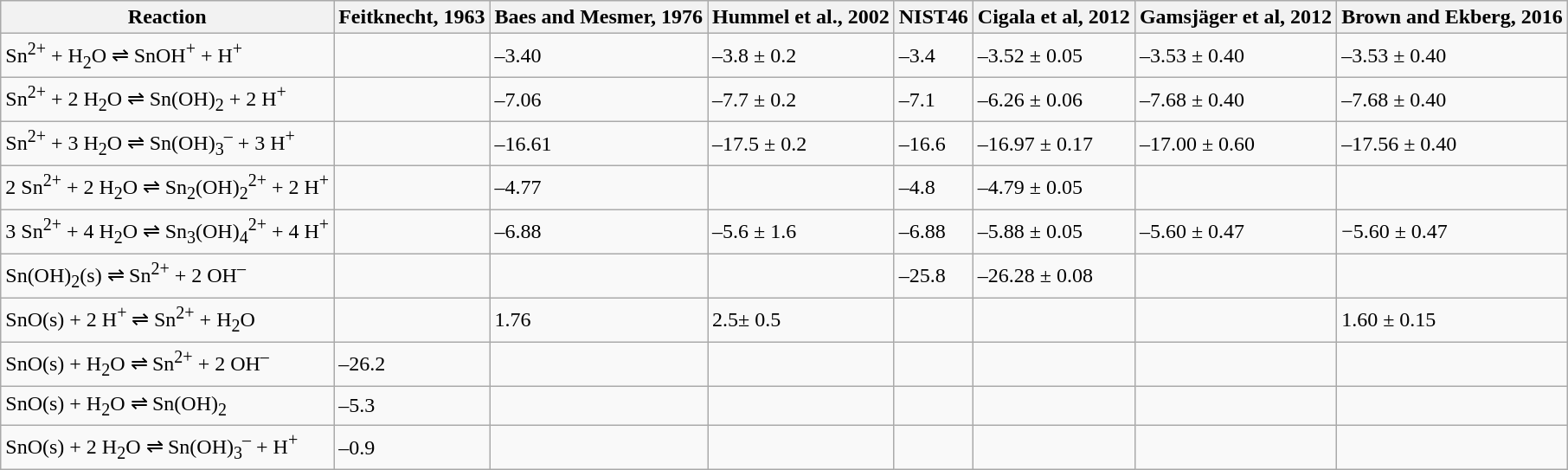<table class="wikitable">
<tr>
<th>Reaction</th>
<th>Feitknecht, 1963</th>
<th>Baes and Mesmer, 1976</th>
<th>Hummel et al., 2002</th>
<th>NIST46</th>
<th>Cigala et al, 2012</th>
<th>Gamsjäger et al, 2012</th>
<th>Brown and Ekberg, 2016</th>
</tr>
<tr>
<td>Sn<sup>2+</sup> + H<sub>2</sub>O ⇌ SnOH<sup>+</sup> + H<sup>+</sup></td>
<td></td>
<td>–3.40</td>
<td>–3.8 ± 0.2</td>
<td>–3.4</td>
<td>–3.52 ± 0.05</td>
<td>–3.53 ± 0.40</td>
<td>–3.53 ± 0.40</td>
</tr>
<tr>
<td>Sn<sup>2+</sup> + 2 H<sub>2</sub>O ⇌ Sn(OH)<sub>2</sub> + 2 H<sup>+</sup></td>
<td></td>
<td>–7.06</td>
<td>–7.7 ± 0.2</td>
<td>–7.1</td>
<td>–6.26 ± 0.06</td>
<td>–7.68 ± 0.40</td>
<td>–7.68 ± 0.40</td>
</tr>
<tr>
<td>Sn<sup>2+</sup> + 3 H<sub>2</sub>O ⇌ Sn(OH)<sub>3</sub><sup>–</sup> + 3 H<sup>+</sup></td>
<td></td>
<td>–16.61</td>
<td>–17.5 ± 0.2</td>
<td>–16.6</td>
<td>–16.97 ± 0.17</td>
<td>–17.00 ± 0.60</td>
<td>–17.56 ± 0.40</td>
</tr>
<tr>
<td>2 Sn<sup>2+</sup> + 2 H<sub>2</sub>O ⇌ Sn<sub>2</sub>(OH)<sub>2</sub><sup>2+</sup> + 2 H<sup>+</sup></td>
<td></td>
<td>–4.77</td>
<td></td>
<td>–4.8</td>
<td>–4.79 ± 0.05</td>
<td></td>
<td></td>
</tr>
<tr>
<td>3 Sn<sup>2+</sup> + 4 H<sub>2</sub>O ⇌ Sn<sub>3</sub>(OH)<sub>4</sub><sup>2+</sup> + 4 H<sup>+</sup></td>
<td></td>
<td>–6.88</td>
<td>–5.6 ± 1.6</td>
<td>–6.88</td>
<td>–5.88 ± 0.05</td>
<td>–5.60 ± 0.47</td>
<td>−5.60 ± 0.47</td>
</tr>
<tr>
<td>Sn(OH)<sub>2</sub>(s) ⇌ Sn<sup>2+</sup> + 2 OH<sup>–</sup></td>
<td></td>
<td></td>
<td></td>
<td>–25.8</td>
<td>–26.28 ± 0.08</td>
<td></td>
<td></td>
</tr>
<tr>
<td>SnO(s) + 2 H<sup>+</sup> ⇌ Sn<sup>2+</sup> + H<sub>2</sub>O</td>
<td></td>
<td>1.76</td>
<td>2.5± 0.5</td>
<td></td>
<td></td>
<td></td>
<td>1.60 ± 0.15</td>
</tr>
<tr>
<td>SnO(s) + H<sub>2</sub>O ⇌ Sn<sup>2+</sup> + 2 OH<sup>–</sup></td>
<td>–26.2</td>
<td></td>
<td></td>
<td></td>
<td></td>
<td></td>
<td></td>
</tr>
<tr>
<td>SnO(s) + H<sub>2</sub>O ⇌ Sn(OH)<sub>2</sub></td>
<td>–5.3</td>
<td></td>
<td></td>
<td></td>
<td></td>
<td></td>
<td></td>
</tr>
<tr>
<td>SnO(s) + 2 H<sub>2</sub>O ⇌ Sn(OH)<sub>3</sub><sup>–</sup> + H<sup>+</sup></td>
<td>–0.9</td>
<td></td>
<td></td>
<td></td>
<td></td>
<td></td>
<td></td>
</tr>
</table>
